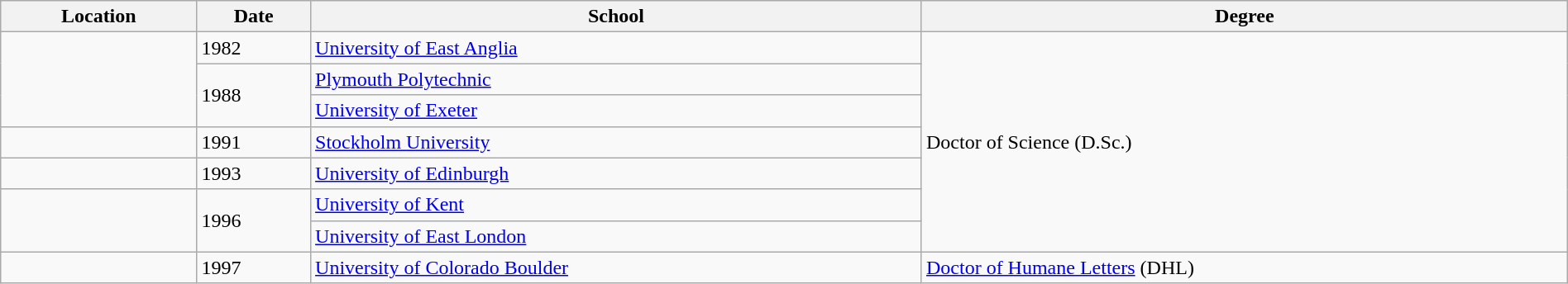<table class="wikitable" width="100%">
<tr>
<th>Location</th>
<th>Date</th>
<th>School</th>
<th>Degree</th>
</tr>
<tr>
<td rowspan="3"></td>
<td>1982</td>
<td><a href='#'>University of East Anglia</a></td>
<td rowspan="7">Doctor of Science (D.Sc.)</td>
</tr>
<tr>
<td rowspan="2">1988</td>
<td><a href='#'>Plymouth Polytechnic</a></td>
</tr>
<tr>
<td><a href='#'>University of Exeter</a></td>
</tr>
<tr>
<td></td>
<td>1991</td>
<td><a href='#'>Stockholm University</a></td>
</tr>
<tr>
<td></td>
<td>1993</td>
<td><a href='#'>University of Edinburgh</a></td>
</tr>
<tr>
<td rowspan="2"></td>
<td rowspan="2">1996</td>
<td><a href='#'>University of Kent</a></td>
</tr>
<tr>
<td><a href='#'>University of East London</a></td>
</tr>
<tr>
<td></td>
<td>1997</td>
<td><a href='#'>University of Colorado Boulder</a></td>
<td><a href='#'>Doctor of Humane Letters</a> (DHL)</td>
</tr>
</table>
